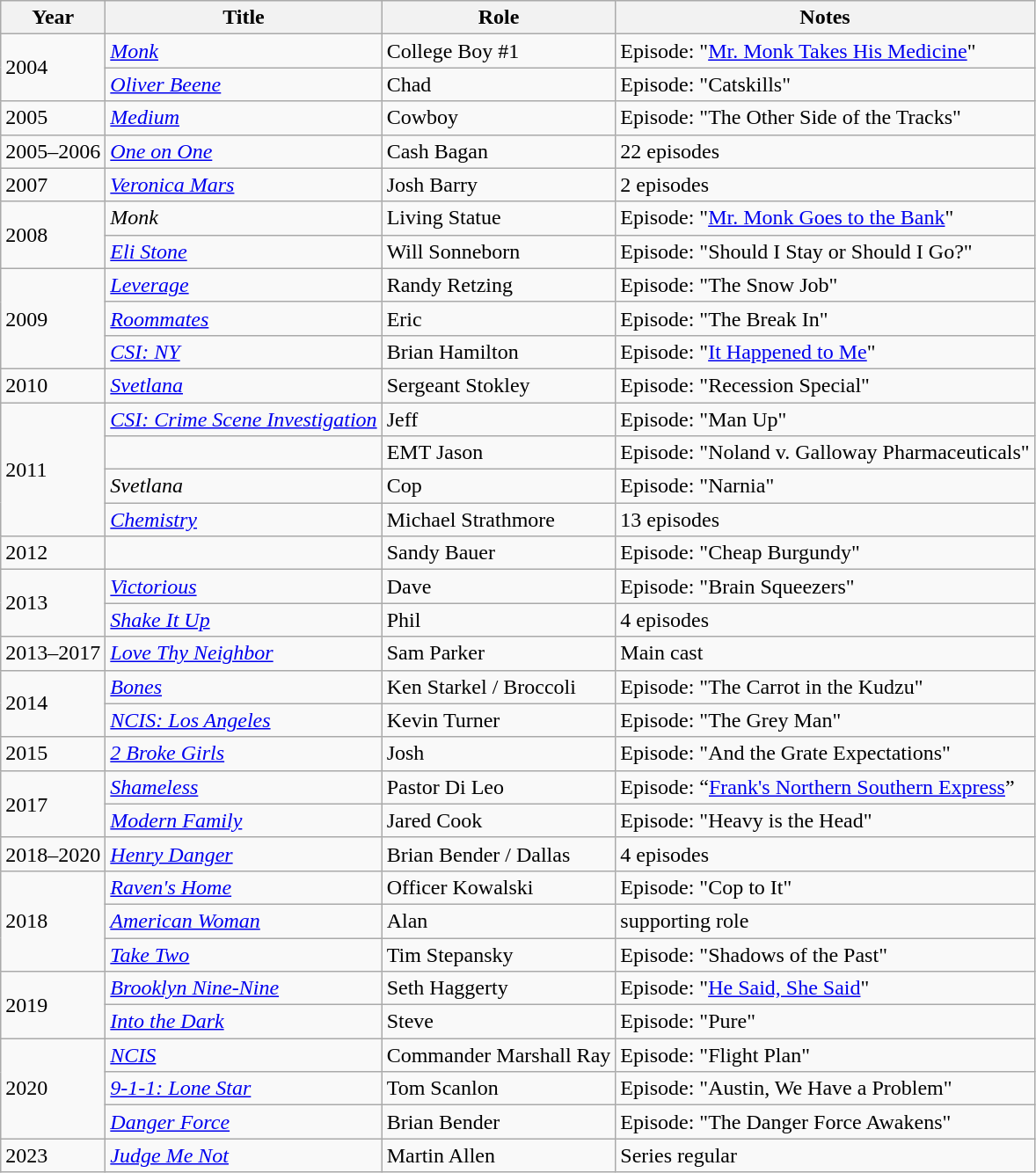<table class="wikitable sortable">
<tr>
<th>Year</th>
<th>Title</th>
<th>Role</th>
<th class="unsortable">Notes</th>
</tr>
<tr>
<td rowspan="2">2004</td>
<td><em><a href='#'>Monk</a></em></td>
<td>College Boy #1</td>
<td>Episode: "<a href='#'>Mr. Monk Takes His Medicine</a>"</td>
</tr>
<tr>
<td><em><a href='#'>Oliver Beene</a></em></td>
<td>Chad</td>
<td>Episode: "Catskills"</td>
</tr>
<tr>
<td>2005</td>
<td><em><a href='#'>Medium</a></em></td>
<td>Cowboy</td>
<td>Episode: "The Other Side of the Tracks"</td>
</tr>
<tr>
<td>2005–2006</td>
<td><em><a href='#'>One on One</a></em></td>
<td>Cash Bagan</td>
<td>22 episodes</td>
</tr>
<tr>
<td>2007</td>
<td><em><a href='#'>Veronica Mars</a></em></td>
<td>Josh Barry</td>
<td>2 episodes</td>
</tr>
<tr>
<td rowspan="2">2008</td>
<td><em>Monk</em></td>
<td>Living Statue</td>
<td>Episode: "<a href='#'>Mr. Monk Goes to the Bank</a>"</td>
</tr>
<tr>
<td><em><a href='#'>Eli Stone</a></em></td>
<td>Will Sonneborn</td>
<td>Episode: "Should I Stay or Should I Go?"</td>
</tr>
<tr>
<td rowspan="3">2009</td>
<td><em><a href='#'>Leverage</a></em></td>
<td>Randy Retzing</td>
<td>Episode: "The Snow Job"</td>
</tr>
<tr>
<td><em><a href='#'>Roommates</a></em></td>
<td>Eric</td>
<td>Episode: "The Break In"</td>
</tr>
<tr>
<td><em><a href='#'>CSI: NY</a></em></td>
<td>Brian Hamilton</td>
<td>Episode: "<a href='#'>It Happened to Me</a>"</td>
</tr>
<tr>
<td>2010</td>
<td><em><a href='#'>Svetlana</a></em></td>
<td>Sergeant Stokley</td>
<td>Episode: "Recession Special"</td>
</tr>
<tr>
<td rowspan="4">2011</td>
<td><em><a href='#'>CSI: Crime Scene Investigation</a></em></td>
<td>Jeff</td>
<td>Episode: "Man Up"</td>
</tr>
<tr>
<td><em></em></td>
<td>EMT Jason</td>
<td>Episode: "Noland v. Galloway Pharmaceuticals"</td>
</tr>
<tr>
<td><em>Svetlana</em></td>
<td>Cop</td>
<td>Episode: "Narnia"</td>
</tr>
<tr>
<td><em><a href='#'>Chemistry</a></em></td>
<td>Michael Strathmore</td>
<td>13 episodes</td>
</tr>
<tr>
<td>2012</td>
<td><em></em></td>
<td>Sandy Bauer</td>
<td>Episode: "Cheap Burgundy"</td>
</tr>
<tr>
<td rowspan="2">2013</td>
<td><em><a href='#'>Victorious</a></em></td>
<td>Dave</td>
<td>Episode: "Brain Squeezers"</td>
</tr>
<tr>
<td><em><a href='#'>Shake It Up</a></em></td>
<td>Phil</td>
<td>4 episodes</td>
</tr>
<tr>
<td>2013–2017</td>
<td><em><a href='#'>Love Thy Neighbor</a></em></td>
<td>Sam Parker</td>
<td>Main cast</td>
</tr>
<tr>
<td rowspan="2">2014</td>
<td><em><a href='#'>Bones</a></em></td>
<td>Ken Starkel / Broccoli</td>
<td>Episode: "The Carrot in the Kudzu"</td>
</tr>
<tr>
<td><em><a href='#'>NCIS: Los Angeles</a></em></td>
<td>Kevin Turner</td>
<td>Episode: "The Grey Man"</td>
</tr>
<tr>
<td>2015</td>
<td><em><a href='#'>2 Broke Girls</a></em></td>
<td>Josh</td>
<td>Episode: "And the Grate Expectations"</td>
</tr>
<tr>
<td rowspan="2">2017</td>
<td><em><a href='#'>Shameless</a></em></td>
<td>Pastor Di Leo</td>
<td>Episode: “<a href='#'>Frank's Northern Southern Express</a>”</td>
</tr>
<tr>
<td><em><a href='#'>Modern Family</a></em></td>
<td>Jared Cook</td>
<td>Episode: "Heavy is the Head"</td>
</tr>
<tr>
<td>2018–2020</td>
<td><em><a href='#'>Henry Danger</a></em></td>
<td>Brian Bender / Dallas</td>
<td>4 episodes</td>
</tr>
<tr>
<td rowspan="3">2018</td>
<td><em><a href='#'>Raven's Home</a></em></td>
<td>Officer Kowalski</td>
<td>Episode: "Cop to It"</td>
</tr>
<tr>
<td><em><a href='#'>American Woman</a></em></td>
<td>Alan</td>
<td>supporting role</td>
</tr>
<tr>
<td><em><a href='#'>Take Two</a></em></td>
<td>Tim Stepansky</td>
<td>Episode: "Shadows of the Past"</td>
</tr>
<tr>
<td rowspan=2>2019</td>
<td><em><a href='#'>Brooklyn Nine-Nine</a></em></td>
<td>Seth Haggerty</td>
<td>Episode: "<a href='#'>He Said, She Said</a>"</td>
</tr>
<tr>
<td><em><a href='#'>Into the Dark</a></em></td>
<td>Steve</td>
<td>Episode: "Pure"</td>
</tr>
<tr>
<td rowspan=3>2020</td>
<td><em><a href='#'>NCIS</a></em></td>
<td>Commander Marshall Ray</td>
<td>Episode: "Flight Plan"</td>
</tr>
<tr>
<td><em><a href='#'>9-1-1: Lone Star</a></em></td>
<td>Tom Scanlon</td>
<td>Episode: "Austin, We Have a Problem"</td>
</tr>
<tr>
<td><em><a href='#'>Danger Force</a></em></td>
<td>Brian Bender</td>
<td>Episode: "The Danger Force Awakens"</td>
</tr>
<tr>
<td>2023</td>
<td><em><a href='#'>Judge Me Not</a></em></td>
<td>Martin Allen</td>
<td>Series regular</td>
</tr>
</table>
